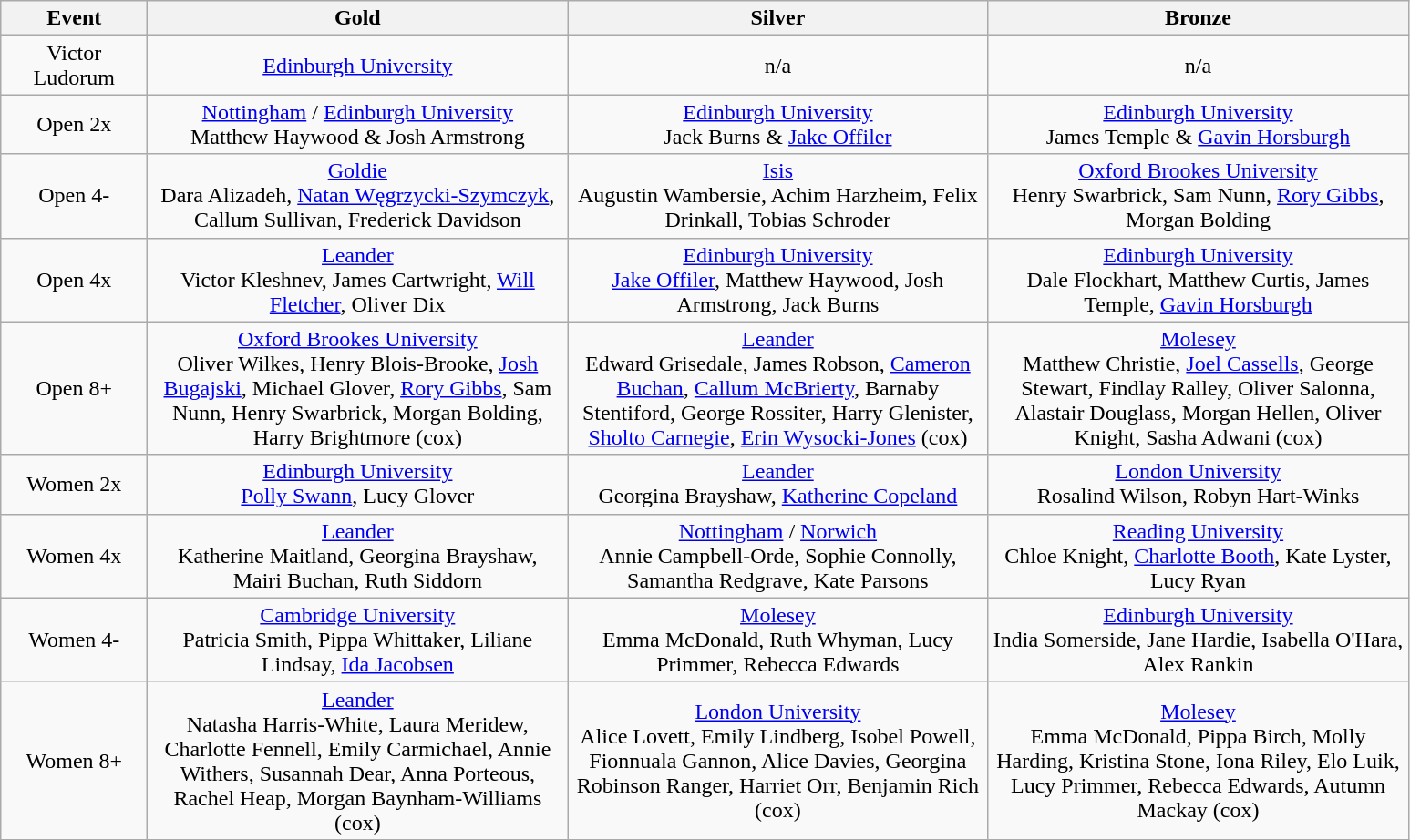<table class="wikitable" style="text-align:center">
<tr>
<th width=100>Event</th>
<th width=300>Gold</th>
<th width=300>Silver</th>
<th width=300>Bronze</th>
</tr>
<tr>
<td>Victor Ludorum</td>
<td><a href='#'>Edinburgh University</a></td>
<td>n/a</td>
<td>n/a</td>
</tr>
<tr>
<td>Open 2x</td>
<td><a href='#'>Nottingham</a> / <a href='#'>Edinburgh University</a> <br>Matthew Haywood & Josh Armstrong</td>
<td><a href='#'>Edinburgh University</a>  <br>Jack Burns & <a href='#'>Jake Offiler</a></td>
<td><a href='#'>Edinburgh University</a> <br>James Temple & <a href='#'>Gavin Horsburgh</a></td>
</tr>
<tr>
<td>Open 4-</td>
<td><a href='#'>Goldie</a><br>Dara Alizadeh, <a href='#'>Natan Węgrzycki-Szymczyk</a>, Callum Sullivan, Frederick Davidson</td>
<td><a href='#'>Isis</a><br>Augustin Wambersie, Achim Harzheim, Felix Drinkall, Tobias Schroder</td>
<td><a href='#'>Oxford Brookes University</a> <br>Henry Swarbrick, Sam Nunn, <a href='#'>Rory Gibbs</a>, Morgan Bolding</td>
</tr>
<tr>
<td>Open 4x</td>
<td><a href='#'>Leander</a> <br>Victor Kleshnev, James Cartwright, <a href='#'>Will Fletcher</a>, Oliver Dix</td>
<td><a href='#'>Edinburgh University</a>  <br><a href='#'>Jake Offiler</a>, Matthew Haywood, Josh Armstrong, Jack Burns</td>
<td><a href='#'>Edinburgh University</a> <br>Dale Flockhart, Matthew Curtis, James Temple, <a href='#'>Gavin Horsburgh</a></td>
</tr>
<tr>
<td>Open 8+</td>
<td><a href='#'>Oxford Brookes University</a> <br>Oliver Wilkes, Henry Blois-Brooke, <a href='#'>Josh Bugajski</a>, Michael Glover, <a href='#'>Rory Gibbs</a>, Sam Nunn, Henry Swarbrick, Morgan Bolding, Harry Brightmore (cox)</td>
<td><a href='#'>Leander</a><br> Edward Grisedale, James Robson, <a href='#'>Cameron Buchan</a>, <a href='#'>Callum McBrierty</a>, Barnaby Stentiford, George Rossiter, Harry Glenister, <a href='#'>Sholto Carnegie</a>, <a href='#'>Erin Wysocki-Jones</a> (cox)</td>
<td><a href='#'>Molesey</a><br>Matthew Christie, <a href='#'>Joel Cassells</a>, George Stewart, Findlay Ralley, Oliver Salonna, Alastair Douglass, Morgan Hellen, Oliver Knight, Sasha Adwani (cox)</td>
</tr>
<tr>
<td>Women 2x</td>
<td><a href='#'>Edinburgh University</a> <br><a href='#'>Polly Swann</a>, Lucy Glover</td>
<td><a href='#'>Leander</a> <br>Georgina Brayshaw, <a href='#'>Katherine Copeland</a></td>
<td><a href='#'>London University</a><br>Rosalind Wilson, Robyn Hart-Winks</td>
</tr>
<tr>
<td>Women 4x</td>
<td><a href='#'>Leander</a><br>Katherine Maitland, Georgina Brayshaw, Mairi Buchan, Ruth Siddorn</td>
<td><a href='#'>Nottingham</a> / <a href='#'>Norwich</a><br> Annie Campbell-Orde, Sophie Connolly, Samantha Redgrave, Kate Parsons</td>
<td><a href='#'>Reading University</a><br> Chloe Knight, <a href='#'>Charlotte Booth</a>, Kate Lyster, Lucy Ryan</td>
</tr>
<tr>
<td>Women 4-</td>
<td><a href='#'>Cambridge University</a><br>Patricia Smith, Pippa Whittaker, Liliane Lindsay, <a href='#'>Ida Jacobsen</a></td>
<td><a href='#'>Molesey</a><br>Emma McDonald, Ruth Whyman, Lucy Primmer, Rebecca Edwards</td>
<td><a href='#'>Edinburgh University</a> <br>  India Somerside, Jane Hardie, Isabella O'Hara, Alex Rankin</td>
</tr>
<tr>
<td>Women 8+</td>
<td><a href='#'>Leander</a><br> Natasha Harris-White, Laura Meridew, Charlotte Fennell, Emily Carmichael, Annie Withers, Susannah Dear, Anna Porteous, Rachel Heap, Morgan Baynham-Williams (cox)</td>
<td><a href='#'>London University</a> <br>Alice Lovett, Emily Lindberg, Isobel Powell, Fionnuala Gannon, Alice Davies, Georgina Robinson Ranger, Harriet Orr, Benjamin Rich (cox)</td>
<td><a href='#'>Molesey</a><br>Emma McDonald, Pippa Birch, Molly Harding, Kristina Stone, Iona Riley, Elo Luik, Lucy Primmer, Rebecca Edwards, Autumn Mackay (cox)</td>
</tr>
</table>
